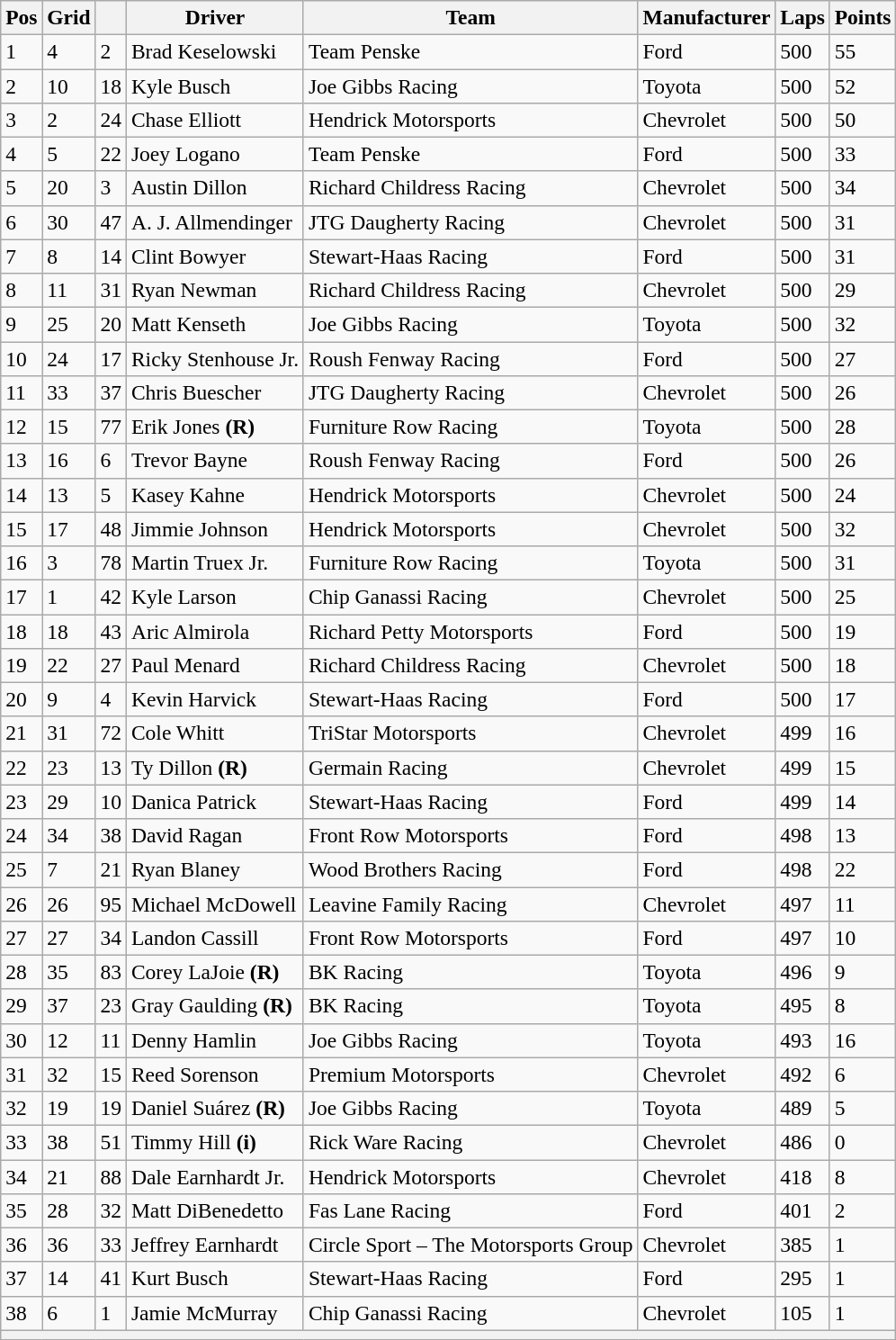<table class="wikitable" style="font-size:98%">
<tr>
<th>Pos</th>
<th>Grid</th>
<th></th>
<th>Driver</th>
<th>Team</th>
<th>Manufacturer</th>
<th>Laps</th>
<th>Points</th>
</tr>
<tr>
<td>1</td>
<td>4</td>
<td>2</td>
<td>Brad Keselowski</td>
<td>Team Penske</td>
<td>Ford</td>
<td>500</td>
<td>55</td>
</tr>
<tr>
<td>2</td>
<td>10</td>
<td>18</td>
<td>Kyle Busch</td>
<td>Joe Gibbs Racing</td>
<td>Toyota</td>
<td>500</td>
<td>52</td>
</tr>
<tr>
<td>3</td>
<td>2</td>
<td>24</td>
<td>Chase Elliott</td>
<td>Hendrick Motorsports</td>
<td>Chevrolet</td>
<td>500</td>
<td>50</td>
</tr>
<tr>
<td>4</td>
<td>5</td>
<td>22</td>
<td>Joey Logano</td>
<td>Team Penske</td>
<td>Ford</td>
<td>500</td>
<td>33</td>
</tr>
<tr>
<td>5</td>
<td>20</td>
<td>3</td>
<td>Austin Dillon</td>
<td>Richard Childress Racing</td>
<td>Chevrolet</td>
<td>500</td>
<td>34</td>
</tr>
<tr>
<td>6</td>
<td>30</td>
<td>47</td>
<td>A. J. Allmendinger</td>
<td>JTG Daugherty Racing</td>
<td>Chevrolet</td>
<td>500</td>
<td>31</td>
</tr>
<tr>
<td>7</td>
<td>8</td>
<td>14</td>
<td>Clint Bowyer</td>
<td>Stewart-Haas Racing</td>
<td>Ford</td>
<td>500</td>
<td>31</td>
</tr>
<tr>
<td>8</td>
<td>11</td>
<td>31</td>
<td>Ryan Newman</td>
<td>Richard Childress Racing</td>
<td>Chevrolet</td>
<td>500</td>
<td>29</td>
</tr>
<tr>
<td>9</td>
<td>25</td>
<td>20</td>
<td>Matt Kenseth</td>
<td>Joe Gibbs Racing</td>
<td>Toyota</td>
<td>500</td>
<td>32</td>
</tr>
<tr>
<td>10</td>
<td>24</td>
<td>17</td>
<td>Ricky Stenhouse Jr.</td>
<td>Roush Fenway Racing</td>
<td>Ford</td>
<td>500</td>
<td>27</td>
</tr>
<tr>
<td>11</td>
<td>33</td>
<td>37</td>
<td>Chris Buescher</td>
<td>JTG Daugherty Racing</td>
<td>Chevrolet</td>
<td>500</td>
<td>26</td>
</tr>
<tr>
<td>12</td>
<td>15</td>
<td>77</td>
<td>Erik Jones <strong>(R)</strong></td>
<td>Furniture Row Racing</td>
<td>Toyota</td>
<td>500</td>
<td>28</td>
</tr>
<tr>
<td>13</td>
<td>16</td>
<td>6</td>
<td>Trevor Bayne</td>
<td>Roush Fenway Racing</td>
<td>Ford</td>
<td>500</td>
<td>26</td>
</tr>
<tr>
<td>14</td>
<td>13</td>
<td>5</td>
<td>Kasey Kahne</td>
<td>Hendrick Motorsports</td>
<td>Chevrolet</td>
<td>500</td>
<td>24</td>
</tr>
<tr>
<td>15</td>
<td>17</td>
<td>48</td>
<td>Jimmie Johnson</td>
<td>Hendrick Motorsports</td>
<td>Chevrolet</td>
<td>500</td>
<td>32</td>
</tr>
<tr>
<td>16</td>
<td>3</td>
<td>78</td>
<td>Martin Truex Jr.</td>
<td>Furniture Row Racing</td>
<td>Toyota</td>
<td>500</td>
<td>31</td>
</tr>
<tr>
<td>17</td>
<td>1</td>
<td>42</td>
<td>Kyle Larson</td>
<td>Chip Ganassi Racing</td>
<td>Chevrolet</td>
<td>500</td>
<td>25</td>
</tr>
<tr>
<td>18</td>
<td>18</td>
<td>43</td>
<td>Aric Almirola</td>
<td>Richard Petty Motorsports</td>
<td>Ford</td>
<td>500</td>
<td>19</td>
</tr>
<tr>
<td>19</td>
<td>22</td>
<td>27</td>
<td>Paul Menard</td>
<td>Richard Childress Racing</td>
<td>Chevrolet</td>
<td>500</td>
<td>18</td>
</tr>
<tr>
<td>20</td>
<td>9</td>
<td>4</td>
<td>Kevin Harvick</td>
<td>Stewart-Haas Racing</td>
<td>Ford</td>
<td>500</td>
<td>17</td>
</tr>
<tr>
<td>21</td>
<td>31</td>
<td>72</td>
<td>Cole Whitt</td>
<td>TriStar Motorsports</td>
<td>Chevrolet</td>
<td>499</td>
<td>16</td>
</tr>
<tr>
<td>22</td>
<td>23</td>
<td>13</td>
<td>Ty Dillon <strong>(R)</strong></td>
<td>Germain Racing</td>
<td>Chevrolet</td>
<td>499</td>
<td>15</td>
</tr>
<tr>
<td>23</td>
<td>29</td>
<td>10</td>
<td>Danica Patrick</td>
<td>Stewart-Haas Racing</td>
<td>Ford</td>
<td>499</td>
<td>14</td>
</tr>
<tr>
<td>24</td>
<td>34</td>
<td>38</td>
<td>David Ragan</td>
<td>Front Row Motorsports</td>
<td>Ford</td>
<td>498</td>
<td>13</td>
</tr>
<tr>
<td>25</td>
<td>7</td>
<td>21</td>
<td>Ryan Blaney</td>
<td>Wood Brothers Racing</td>
<td>Ford</td>
<td>498</td>
<td>22</td>
</tr>
<tr>
<td>26</td>
<td>26</td>
<td>95</td>
<td>Michael McDowell</td>
<td>Leavine Family Racing</td>
<td>Chevrolet</td>
<td>497</td>
<td>11</td>
</tr>
<tr>
<td>27</td>
<td>27</td>
<td>34</td>
<td>Landon Cassill</td>
<td>Front Row Motorsports</td>
<td>Ford</td>
<td>497</td>
<td>10</td>
</tr>
<tr>
<td>28</td>
<td>35</td>
<td>83</td>
<td>Corey LaJoie <strong>(R)</strong></td>
<td>BK Racing</td>
<td>Toyota</td>
<td>496</td>
<td>9</td>
</tr>
<tr>
<td>29</td>
<td>37</td>
<td>23</td>
<td>Gray Gaulding <strong>(R)</strong></td>
<td>BK Racing</td>
<td>Toyota</td>
<td>495</td>
<td>8</td>
</tr>
<tr>
<td>30</td>
<td>12</td>
<td>11</td>
<td>Denny Hamlin</td>
<td>Joe Gibbs Racing</td>
<td>Toyota</td>
<td>493</td>
<td>16</td>
</tr>
<tr>
<td>31</td>
<td>32</td>
<td>15</td>
<td>Reed Sorenson</td>
<td>Premium Motorsports</td>
<td>Chevrolet</td>
<td>492</td>
<td>6</td>
</tr>
<tr>
<td>32</td>
<td>19</td>
<td>19</td>
<td>Daniel Suárez <strong>(R)</strong></td>
<td>Joe Gibbs Racing</td>
<td>Toyota</td>
<td>489</td>
<td>5</td>
</tr>
<tr>
<td>33</td>
<td>38</td>
<td>51</td>
<td>Timmy Hill <strong>(i)</strong></td>
<td>Rick Ware Racing</td>
<td>Chevrolet</td>
<td>486</td>
<td>0</td>
</tr>
<tr>
<td>34</td>
<td>21</td>
<td>88</td>
<td>Dale Earnhardt Jr.</td>
<td>Hendrick Motorsports</td>
<td>Chevrolet</td>
<td>418</td>
<td>8</td>
</tr>
<tr>
<td>35</td>
<td>28</td>
<td>32</td>
<td>Matt DiBenedetto</td>
<td>Fas Lane Racing</td>
<td>Ford</td>
<td>401</td>
<td>2</td>
</tr>
<tr>
<td>36</td>
<td>36</td>
<td>33</td>
<td>Jeffrey Earnhardt</td>
<td>Circle Sport – The Motorsports Group</td>
<td>Chevrolet</td>
<td>385</td>
<td>1</td>
</tr>
<tr>
<td>37</td>
<td>14</td>
<td>41</td>
<td>Kurt Busch</td>
<td>Stewart-Haas Racing</td>
<td>Ford</td>
<td>295</td>
<td>1</td>
</tr>
<tr>
<td>38</td>
<td>6</td>
<td>1</td>
<td>Jamie McMurray</td>
<td>Chip Ganassi Racing</td>
<td>Chevrolet</td>
<td>105</td>
<td>1</td>
</tr>
<tr>
<th colspan="8"></th>
</tr>
</table>
